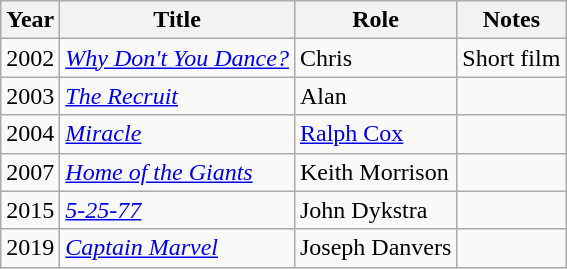<table class="wikitable sortable plainrowheaders">
<tr>
<th scope="col">Year</th>
<th scope="col">Title</th>
<th scope="col">Role</th>
<th scope="col" class="unsortable">Notes</th>
</tr>
<tr>
<td>2002</td>
<td><em><a href='#'>Why Don't You Dance?</a></em></td>
<td>Chris</td>
<td>Short film</td>
</tr>
<tr>
<td>2003</td>
<td data-sort-value="Recruit, The"><em><a href='#'>The Recruit</a></em></td>
<td>Alan</td>
<td></td>
</tr>
<tr>
<td>2004</td>
<td><em><a href='#'>Miracle</a></em></td>
<td><a href='#'>Ralph Cox</a></td>
<td></td>
</tr>
<tr>
<td>2007</td>
<td><em><a href='#'>Home of the Giants</a></em></td>
<td>Keith Morrison</td>
<td></td>
</tr>
<tr>
<td>2015</td>
<td><em><a href='#'>5-25-77</a></em></td>
<td>John Dykstra</td>
<td></td>
</tr>
<tr>
<td>2019</td>
<td><em><a href='#'>Captain Marvel</a></em></td>
<td>Joseph Danvers</td>
<td></td>
</tr>
</table>
